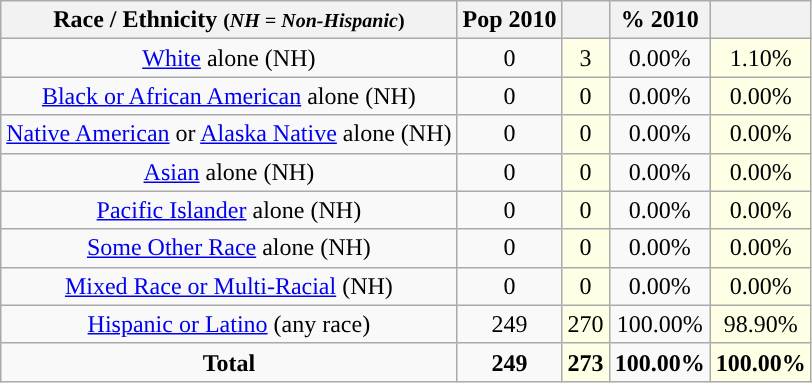<table class="wikitable" style="text-align:center;">
<tr>
<th>Race / Ethnicity <small>(<em>NH = Non-Hispanic</em>)</small></th>
<th>Pop 2010</th>
<th></th>
<th>% 2010</th>
<th></th>
</tr>
<tr>
<td><a href='#'>White</a> alone (NH)</td>
<td>0</td>
<td style='background: #ffffe6;'>3</td>
<td>0.00%</td>
<td style='background: #ffffe6;'>1.10%</td>
</tr>
<tr>
<td><a href='#'>Black or African American</a> alone (NH)</td>
<td>0</td>
<td style='background: #ffffe6;'>0</td>
<td>0.00%</td>
<td style='background: #ffffe6;'>0.00%</td>
</tr>
<tr>
<td><a href='#'>Native American</a> or <a href='#'>Alaska Native</a> alone (NH)</td>
<td>0</td>
<td style='background: #ffffe6;'>0</td>
<td>0.00%</td>
<td style='background: #ffffe6;'>0.00%</td>
</tr>
<tr>
<td><a href='#'>Asian</a> alone (NH)</td>
<td>0</td>
<td style='background: #ffffe6;'>0</td>
<td>0.00%</td>
<td style='background: #ffffe6;'>0.00%</td>
</tr>
<tr>
<td><a href='#'>Pacific Islander</a> alone (NH)</td>
<td>0</td>
<td style='background: #ffffe6;'>0</td>
<td>0.00%</td>
<td style='background: #ffffe6;'>0.00%</td>
</tr>
<tr>
<td><a href='#'>Some Other Race</a> alone (NH)</td>
<td>0</td>
<td style='background: #ffffe6;'>0</td>
<td>0.00%</td>
<td style='background: #ffffe6;'>0.00%</td>
</tr>
<tr>
<td><a href='#'>Mixed Race or Multi-Racial</a> (NH)</td>
<td>0</td>
<td style='background: #ffffe6;'>0</td>
<td>0.00%</td>
<td style='background: #ffffe6;'>0.00%</td>
</tr>
<tr>
<td><a href='#'>Hispanic or Latino</a> (any race)</td>
<td>249</td>
<td style='background: #ffffe6;'>270</td>
<td>100.00%</td>
<td style='background: #ffffe6;'>98.90%</td>
</tr>
<tr>
<td><strong>Total</strong></td>
<td><strong>249</strong></td>
<td style='background: #ffffe6;'><strong>273</strong></td>
<td><strong>100.00%</strong></td>
<td style='background: #ffffe6;'><strong>100.00%</strong></td>
</tr>
</table>
